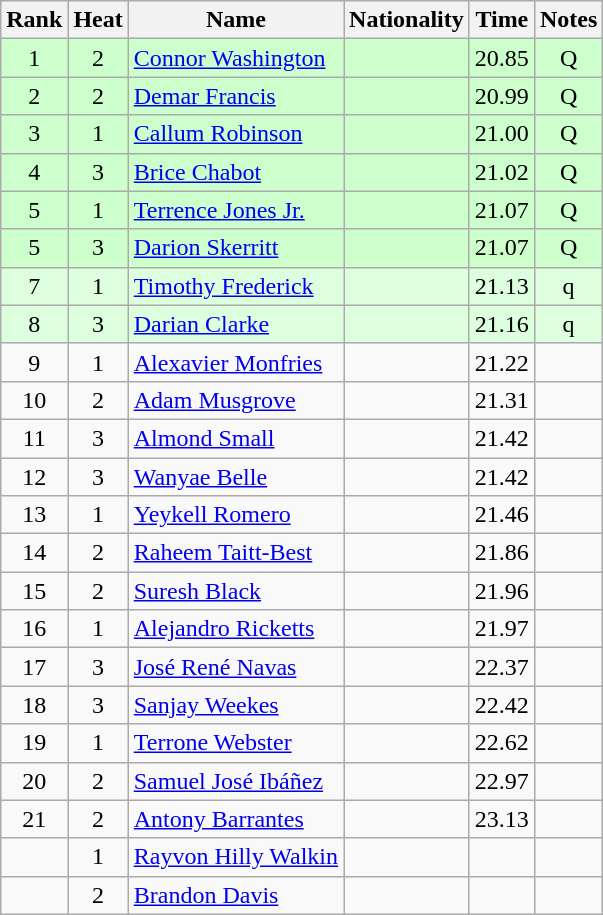<table class="wikitable sortable" style="text-align:center">
<tr>
<th>Rank</th>
<th>Heat</th>
<th>Name</th>
<th>Nationality</th>
<th>Time</th>
<th>Notes</th>
</tr>
<tr bgcolor=ccffcc>
<td>1</td>
<td>2</td>
<td align=left><a href='#'>Connor Washington</a></td>
<td align=left></td>
<td>20.85</td>
<td>Q</td>
</tr>
<tr bgcolor=ccffcc>
<td>2</td>
<td>2</td>
<td align=left><a href='#'>Demar Francis</a></td>
<td align=left></td>
<td>20.99</td>
<td>Q</td>
</tr>
<tr bgcolor=ccffcc>
<td>3</td>
<td>1</td>
<td align=left><a href='#'>Callum Robinson</a></td>
<td align=left></td>
<td>21.00</td>
<td>Q</td>
</tr>
<tr bgcolor=ccffcc>
<td>4</td>
<td>3</td>
<td align=left><a href='#'>Brice Chabot</a></td>
<td align=left></td>
<td>21.02</td>
<td>Q</td>
</tr>
<tr bgcolor=ccffcc>
<td>5</td>
<td>1</td>
<td align=left><a href='#'>Terrence Jones Jr.</a></td>
<td align=left></td>
<td>21.07</td>
<td>Q</td>
</tr>
<tr bgcolor=ccffcc>
<td>5</td>
<td>3</td>
<td align=left><a href='#'>Darion Skerritt</a></td>
<td align=left></td>
<td>21.07</td>
<td>Q</td>
</tr>
<tr bgcolor=ddffdd>
<td>7</td>
<td>1</td>
<td align=left><a href='#'>Timothy Frederick</a></td>
<td align=left></td>
<td>21.13</td>
<td>q</td>
</tr>
<tr bgcolor=ddffdd>
<td>8</td>
<td>3</td>
<td align=left><a href='#'>Darian Clarke</a></td>
<td align=left></td>
<td>21.16</td>
<td>q</td>
</tr>
<tr>
<td>9</td>
<td>1</td>
<td align=left><a href='#'>Alexavier Monfries</a></td>
<td align=left></td>
<td>21.22</td>
<td></td>
</tr>
<tr>
<td>10</td>
<td>2</td>
<td align=left><a href='#'>Adam Musgrove</a></td>
<td align=left></td>
<td>21.31</td>
<td></td>
</tr>
<tr>
<td>11</td>
<td>3</td>
<td align=left><a href='#'>Almond Small</a></td>
<td align=left></td>
<td>21.42</td>
<td></td>
</tr>
<tr>
<td>12</td>
<td>3</td>
<td align=left><a href='#'>Wanyae Belle</a></td>
<td align=left></td>
<td>21.42</td>
<td></td>
</tr>
<tr>
<td>13</td>
<td>1</td>
<td align=left><a href='#'>Yeykell Romero</a></td>
<td align=left></td>
<td>21.46</td>
<td></td>
</tr>
<tr>
<td>14</td>
<td>2</td>
<td align=left><a href='#'>Raheem Taitt-Best</a></td>
<td align=left></td>
<td>21.86</td>
<td></td>
</tr>
<tr>
<td>15</td>
<td>2</td>
<td align=left><a href='#'>Suresh Black</a></td>
<td align=left></td>
<td>21.96</td>
<td></td>
</tr>
<tr>
<td>16</td>
<td>1</td>
<td align=left><a href='#'>Alejandro Ricketts</a></td>
<td align=left></td>
<td>21.97</td>
<td></td>
</tr>
<tr>
<td>17</td>
<td>3</td>
<td align=left><a href='#'>José René Navas</a></td>
<td align=left></td>
<td>22.37</td>
<td></td>
</tr>
<tr>
<td>18</td>
<td>3</td>
<td align=left><a href='#'>Sanjay Weekes</a></td>
<td align=left></td>
<td>22.42</td>
<td></td>
</tr>
<tr>
<td>19</td>
<td>1</td>
<td align=left><a href='#'>Terrone Webster</a></td>
<td align=left></td>
<td>22.62</td>
<td></td>
</tr>
<tr>
<td>20</td>
<td>2</td>
<td align=left><a href='#'>Samuel José Ibáñez</a></td>
<td align=left></td>
<td>22.97</td>
<td></td>
</tr>
<tr>
<td>21</td>
<td>2</td>
<td align=left><a href='#'>Antony Barrantes</a></td>
<td align=left></td>
<td>23.13</td>
<td></td>
</tr>
<tr>
<td></td>
<td>1</td>
<td align=left><a href='#'>Rayvon Hilly Walkin</a></td>
<td align=left></td>
<td></td>
<td></td>
</tr>
<tr>
<td></td>
<td>2</td>
<td align=left><a href='#'>Brandon Davis</a></td>
<td align=left></td>
<td></td>
<td></td>
</tr>
</table>
